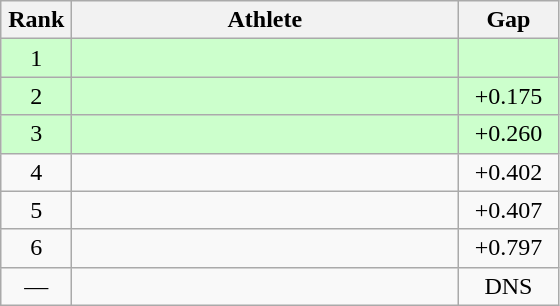<table class=wikitable style="text-align:center">
<tr>
<th width=40>Rank</th>
<th width=250>Athlete</th>
<th width=60>Gap</th>
</tr>
<tr bgcolor="ccffcc">
<td>1</td>
<td align=left></td>
<td></td>
</tr>
<tr bgcolor="ccffcc">
<td>2</td>
<td align=left></td>
<td>+0.175</td>
</tr>
<tr bgcolor="ccffcc">
<td>3</td>
<td align=left></td>
<td>+0.260</td>
</tr>
<tr>
<td>4</td>
<td align=left></td>
<td>+0.402</td>
</tr>
<tr>
<td>5</td>
<td align=left></td>
<td>+0.407</td>
</tr>
<tr>
<td>6</td>
<td align=left></td>
<td>+0.797</td>
</tr>
<tr>
<td>—</td>
<td align=left></td>
<td>DNS</td>
</tr>
</table>
